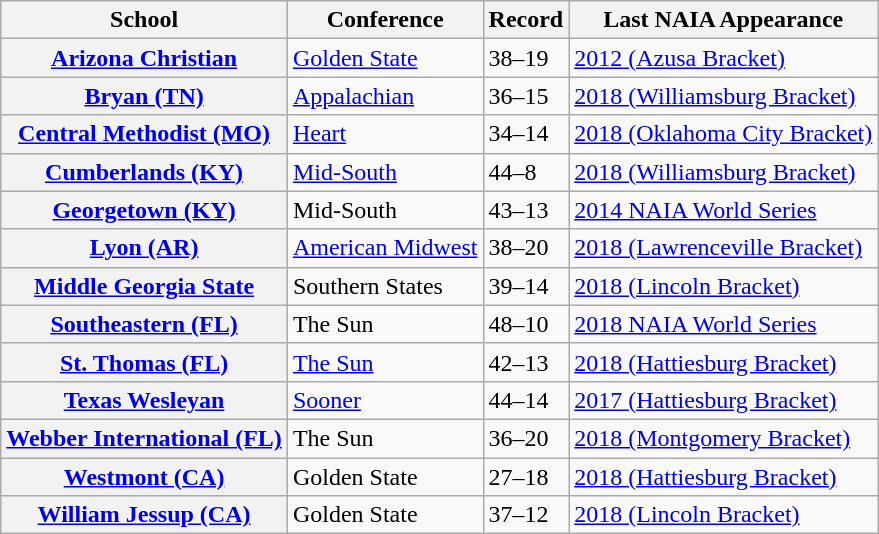<table class = "wikitable sortable plainrowheaders">
<tr>
<th>School</th>
<th>Conference</th>
<th>Record</th>
<th>Last NAIA Appearance</th>
</tr>
<tr>
<th scope="row"><a href='#'>Arizona Christian</a></th>
<td><a href='#'>Golden State</a></td>
<td>38–19</td>
<td><a href='#'>2012 (Azusa Bracket)</a></td>
</tr>
<tr>
<th scope="row"><a href='#'>Bryan (TN)</a></th>
<td><a href='#'>Appalachian</a></td>
<td>36–15</td>
<td><a href='#'>2018 (Williamsburg Bracket)</a></td>
</tr>
<tr>
<th scope="row"><a href='#'>Central Methodist (MO)</a></th>
<td><a href='#'>Heart</a></td>
<td>34–14</td>
<td><a href='#'>2018 (Oklahoma City Bracket)</a></td>
</tr>
<tr>
<th scope="row"><a href='#'>Cumberlands (KY)</a></th>
<td><a href='#'>Mid-South</a></td>
<td>44–8</td>
<td><a href='#'>2018 (Williamsburg Bracket)</a></td>
</tr>
<tr>
<th scope="row"><a href='#'>Georgetown (KY)</a></th>
<td>Mid-South</td>
<td>43–13</td>
<td><a href='#'>2014 NAIA World Series</a></td>
</tr>
<tr>
<th scope="row"><a href='#'>Lyon (AR)</a></th>
<td><a href='#'>American Midwest</a></td>
<td>38–20</td>
<td><a href='#'>2018 (Lawrenceville Bracket)</a></td>
</tr>
<tr>
<th scope="row"><a href='#'>Middle Georgia State</a></th>
<td>Southern States</td>
<td>39–14</td>
<td><a href='#'>2018 (Lincoln Bracket)</a></td>
</tr>
<tr>
<th scope="row"><a href='#'>Southeastern (FL)</a></th>
<td>The Sun</td>
<td>48–10</td>
<td><a href='#'>2018 NAIA World Series</a></td>
</tr>
<tr>
<th scope="row"><a href='#'>St. Thomas (FL)</a></th>
<td><a href='#'>The Sun</a></td>
<td>42–13</td>
<td><a href='#'>2018 (Hattiesburg Bracket)</a></td>
</tr>
<tr>
<th scope="row"><a href='#'>Texas Wesleyan</a></th>
<td><a href='#'>Sooner</a></td>
<td>44–14</td>
<td><a href='#'>2017 (Hattiesburg Bracket)</a></td>
</tr>
<tr>
<th scope="row"><a href='#'>Webber International (FL)</a></th>
<td>The Sun</td>
<td>36–20</td>
<td><a href='#'>2018 (Montgomery Bracket)</a></td>
</tr>
<tr>
<th scope="row"><a href='#'>Westmont (CA)</a></th>
<td>Golden State</td>
<td>27–18</td>
<td><a href='#'>2018 (Hattiesburg Bracket)</a></td>
</tr>
<tr>
<th scope="row"><a href='#'>William Jessup (CA)</a></th>
<td>Golden State</td>
<td>37–12</td>
<td><a href='#'>2018 (Lincoln Bracket)</a></td>
</tr>
</table>
